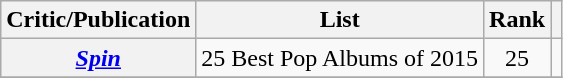<table class="wikitable plainrowheaders sortable">
<tr>
<th>Critic/Publication</th>
<th scope="col" class="unsortable">List</th>
<th data-sort-type="number">Rank</th>
<th scope="col" class="unsortable"></th>
</tr>
<tr Ad>
<th scope="row" rowspan="1"><em><a href='#'>Spin</a></em></th>
<td>25 Best Pop Albums of 2015</td>
<td align=center>25</td>
<td></td>
</tr>
<tr>
</tr>
</table>
